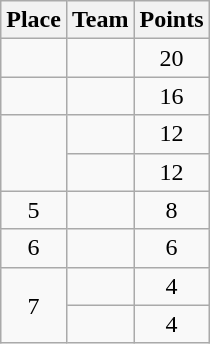<table class="wikitable" style="text-align:center; padding-bottom:0;">
<tr>
<th>Place</th>
<th style="text-align:left;">Team</th>
<th>Points</th>
</tr>
<tr>
<td></td>
<td align=left></td>
<td>20</td>
</tr>
<tr>
<td></td>
<td align=left></td>
<td>16</td>
</tr>
<tr>
<td rowspan=2></td>
<td align=left></td>
<td>12</td>
</tr>
<tr>
<td align=left></td>
<td>12</td>
</tr>
<tr>
<td>5</td>
<td align=left></td>
<td>8</td>
</tr>
<tr>
<td>6</td>
<td align=left></td>
<td>6</td>
</tr>
<tr>
<td rowspan=2>7</td>
<td align=left></td>
<td>4</td>
</tr>
<tr>
<td align=left></td>
<td>4</td>
</tr>
</table>
